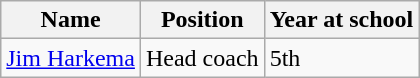<table class="wikitable">
<tr>
<th>Name</th>
<th>Position</th>
<th>Year at school</th>
</tr>
<tr>
<td><a href='#'>Jim Harkema</a></td>
<td>Head coach</td>
<td>5th</td>
</tr>
</table>
